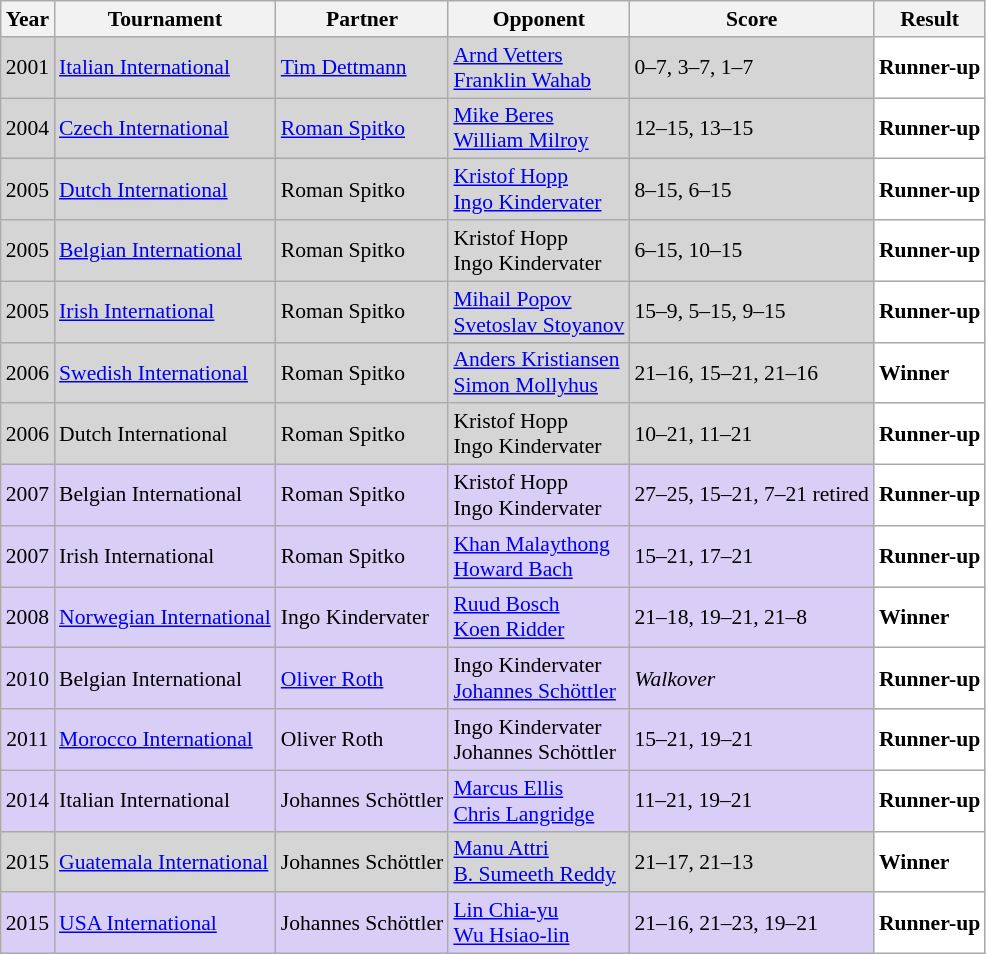<table class="sortable wikitable" style="font-size: 90%;">
<tr>
<th>Year</th>
<th>Tournament</th>
<th>Partner</th>
<th>Opponent</th>
<th>Score</th>
<th>Result</th>
</tr>
<tr style="background:#D5D5D5">
<td align="center">2001</td>
<td align="left"><a href='#'>Italian International</a></td>
<td align="left"> <a href='#'>Tim Dettmann</a></td>
<td align="left"> <a href='#'>Arnd Vetters</a><br> <a href='#'>Franklin Wahab</a></td>
<td align="left">0–7, 3–7, 1–7</td>
<td style="text-align:left; background:white"> <strong>Runner-up</strong></td>
</tr>
<tr style="background:#D5D5D5">
<td align="center">2004</td>
<td align="left"><a href='#'>Czech International</a></td>
<td align="left"> <a href='#'>Roman Spitko</a></td>
<td align="left"> <a href='#'>Mike Beres</a><br> <a href='#'>William Milroy</a></td>
<td align="left">12–15, 13–15</td>
<td style="text-align:left; background:white"> <strong>Runner-up</strong></td>
</tr>
<tr style="background:#D5D5D5">
<td align="center">2005</td>
<td align="left"><a href='#'>Dutch International</a></td>
<td align="left"> Roman Spitko</td>
<td align="left"> <a href='#'>Kristof Hopp</a><br> <a href='#'>Ingo Kindervater</a></td>
<td align="left">8–15, 6–15</td>
<td style="text-align:left; background:white"> <strong>Runner-up</strong></td>
</tr>
<tr style="background:#D5D5D5">
<td align="center">2005</td>
<td align="left"><a href='#'>Belgian International</a></td>
<td align="left"> Roman Spitko</td>
<td align="left"> Kristof Hopp<br> Ingo Kindervater</td>
<td align="left">6–15, 10–15</td>
<td style="text-align:left; background:white"> <strong>Runner-up</strong></td>
</tr>
<tr style="background:#D5D5D5">
<td align="center">2005</td>
<td align="left"><a href='#'>Irish International</a></td>
<td align="left"> Roman Spitko</td>
<td align="left"> <a href='#'>Mihail Popov</a><br> <a href='#'>Svetoslav Stoyanov</a></td>
<td align="left">15–9, 5–15, 9–15</td>
<td style="text-align:left; background:white"> <strong>Runner-up</strong></td>
</tr>
<tr style="background:#D5D5D5">
<td align="center">2006</td>
<td align="left"><a href='#'>Swedish International</a></td>
<td align="left"> Roman Spitko</td>
<td align="left"> <a href='#'>Anders Kristiansen</a><br> <a href='#'>Simon Mollyhus</a></td>
<td align="left">21–16, 15–21, 21–16</td>
<td style="text-align:left; background:white"> <strong>Winner</strong></td>
</tr>
<tr style="background:#D5D5D5">
<td align="center">2006</td>
<td align="left">Dutch International</td>
<td align="left"> Roman Spitko</td>
<td align="left"> Kristof Hopp<br> Ingo Kindervater</td>
<td align="left">10–21, 11–21</td>
<td style="text-align:left; background:white"> <strong>Runner-up</strong></td>
</tr>
<tr style="background:#D8CEF6">
<td align="center">2007</td>
<td align="left">Belgian International</td>
<td align="left"> Roman Spitko</td>
<td align="left"> Kristof Hopp<br> Ingo Kindervater</td>
<td align="left">27–25, 15–21, 7–21 retired</td>
<td style="text-align:left; background:white"> <strong>Runner-up</strong></td>
</tr>
<tr style="background:#D8CEF6">
<td align="center">2007</td>
<td align="left">Irish International</td>
<td align="left"> Roman Spitko</td>
<td align="left"> <a href='#'>Khan Malaythong</a><br> <a href='#'>Howard Bach</a></td>
<td align="left">15–21, 17–21</td>
<td style="text-align:left; background:white"> <strong>Runner-up</strong></td>
</tr>
<tr style="background:#D8CEF6">
<td align="center">2008</td>
<td align="left"><a href='#'>Norwegian International</a></td>
<td align="left"> Ingo Kindervater</td>
<td align="left"> <a href='#'>Ruud Bosch</a><br> <a href='#'>Koen Ridder</a></td>
<td align="left">21–18, 19–21, 21–8</td>
<td style="text-align:left; background:white"> <strong>Winner</strong></td>
</tr>
<tr style="background:#D8CEF6">
<td align="center">2010</td>
<td align="left">Belgian International</td>
<td align="left"> <a href='#'>Oliver Roth</a></td>
<td align="left"> Ingo Kindervater<br> <a href='#'>Johannes Schöttler</a></td>
<td align="left"><em>Walkover</em></td>
<td style="text-align:left; background:white"> <strong>Runner-up</strong></td>
</tr>
<tr style="background:#D8CEF6">
<td align="center">2011</td>
<td align="left"><a href='#'>Morocco International</a></td>
<td align="left"> Oliver Roth</td>
<td align="left"> Ingo Kindervater<br> Johannes Schöttler</td>
<td align="left">15–21, 19–21</td>
<td style="text-align:left; background:white"> <strong>Runner-up</strong></td>
</tr>
<tr style="background:#D8CEF6">
<td align="center">2014</td>
<td align="left">Italian International</td>
<td align="left"> Johannes Schöttler</td>
<td align="left"> <a href='#'>Marcus Ellis</a><br> <a href='#'>Chris Langridge</a></td>
<td align="left">11–21, 19–21</td>
<td style="text-align:left; background:white"> <strong>Runner-up</strong></td>
</tr>
<tr style="background:#D5D5D5">
<td align="center">2015</td>
<td align="left"><a href='#'>Guatemala International</a></td>
<td align="left"> Johannes Schöttler</td>
<td align="left"> <a href='#'>Manu Attri</a><br> <a href='#'>B. Sumeeth Reddy</a></td>
<td align="left">21–17, 21–13</td>
<td style="text-align:left; background:white"> <strong>Winner</strong></td>
</tr>
<tr style="background:#D8CEF6">
<td align="center">2015</td>
<td align="left"><a href='#'>USA International</a></td>
<td align="left"> Johannes Schöttler</td>
<td align="left"> <a href='#'>Lin Chia-yu</a><br> <a href='#'>Wu Hsiao-lin</a></td>
<td align="left">21–16, 21–23, 19–21</td>
<td style="text-align:left; background:white"> <strong>Runner-up</strong></td>
</tr>
</table>
